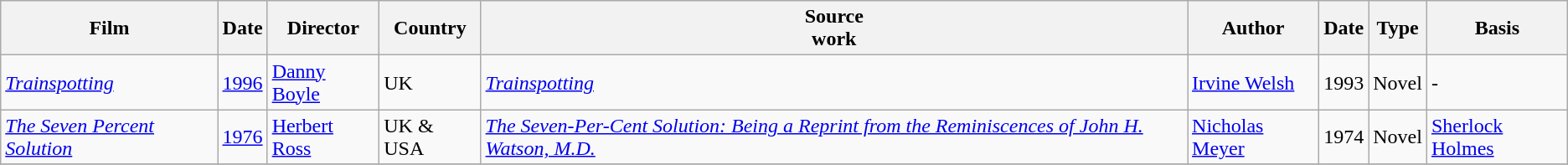<table class="wikitable">
<tr>
<th>Film</th>
<th>Date</th>
<th>Director</th>
<th>Country</th>
<th>Source<br>work</th>
<th>Author</th>
<th>Date</th>
<th>Type</th>
<th>Basis</th>
</tr>
<tr>
<td><em><a href='#'>Trainspotting</a></em></td>
<td><a href='#'>1996</a></td>
<td><a href='#'>Danny Boyle</a></td>
<td>UK</td>
<td><em><a href='#'>Trainspotting</a></em></td>
<td><a href='#'>Irvine Welsh</a></td>
<td>1993</td>
<td>Novel</td>
<td>-</td>
</tr>
<tr>
<td><em><a href='#'>The Seven Percent Solution</a></em></td>
<td><a href='#'>1976</a></td>
<td><a href='#'>Herbert Ross</a></td>
<td>UK & USA</td>
<td><em><a href='#'>The Seven-Per-Cent Solution: Being a Reprint from the Reminiscences of John H. Watson, M.D.</a></em></td>
<td><a href='#'>Nicholas Meyer</a></td>
<td>1974</td>
<td>Novel</td>
<td><a href='#'>Sherlock Holmes</a></td>
</tr>
<tr>
</tr>
</table>
